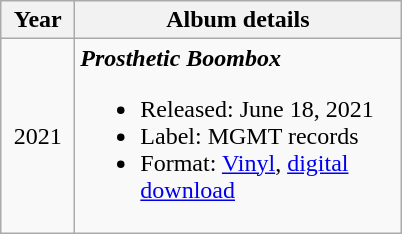<table class="wikitable" style="text-align:center;">
<tr>
<th width="42">Year</th>
<th width="210">Album details</th>
</tr>
<tr>
<td>2021</td>
<td align="left"><strong><em>Prosthetic Boombox</em></strong><br><ul><li>Released: June 18, 2021</li><li>Label: MGMT records</li><li>Format: <a href='#'>Vinyl</a>, <a href='#'>digital download</a></li></ul></td>
</tr>
</table>
